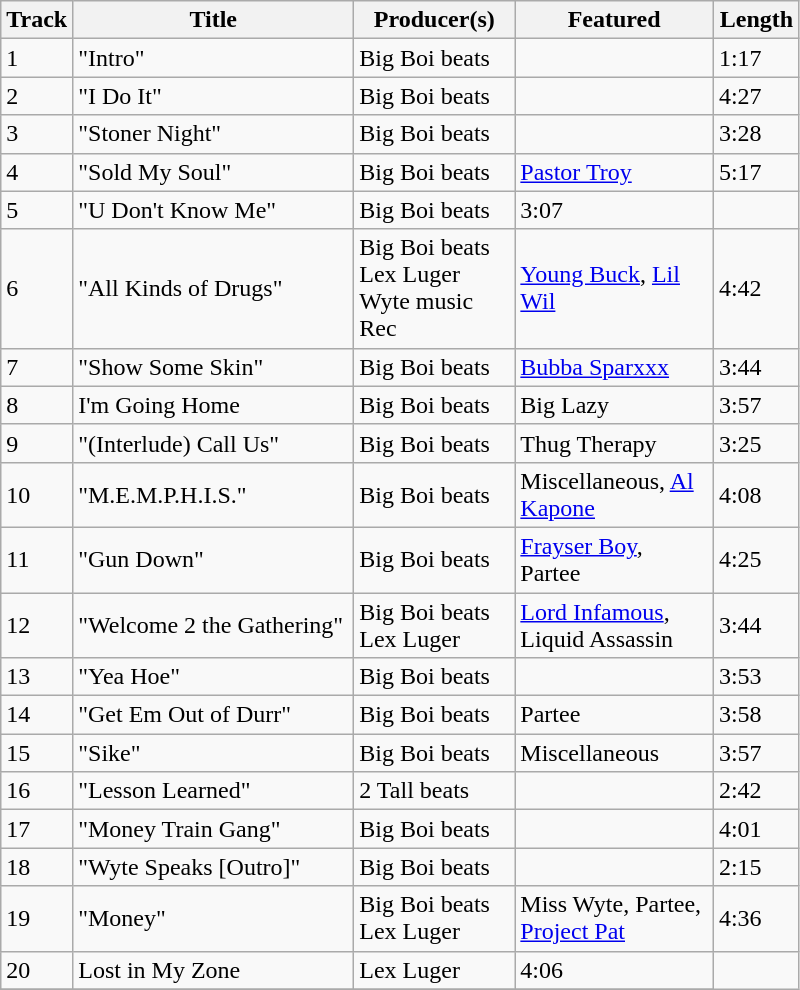<table class="wikitable">
<tr>
<th align="center" width="25">Track</th>
<th align="center" width="180">Title</th>
<th align="center" width="100">Producer(s)</th>
<th align="center" width="125">Featured</th>
<th align="center" width="50">Length</th>
</tr>
<tr>
<td>1</td>
<td>"Intro"</td>
<td>Big Boi beats</td>
<td></td>
<td>1:17</td>
</tr>
<tr>
<td>2</td>
<td>"I Do It"</td>
<td>Big Boi beats</td>
<td></td>
<td>4:27</td>
</tr>
<tr>
<td>3</td>
<td>"Stoner Night"</td>
<td>Big Boi beats</td>
<td></td>
<td>3:28</td>
</tr>
<tr>
<td>4</td>
<td>"Sold My Soul"</td>
<td>Big Boi beats</td>
<td><a href='#'>Pastor Troy</a></td>
<td>5:17</td>
</tr>
<tr>
<td>5</td>
<td>"U Don't Know Me"</td>
<td>Big Boi beats</td>
<td>3:07</td>
</tr>
<tr>
<td>6</td>
<td>"All Kinds of Drugs"</td>
<td>Big Boi beats Lex Luger Wyte music Rec</td>
<td><a href='#'>Young Buck</a>, <a href='#'>Lil Wil</a></td>
<td>4:42</td>
</tr>
<tr>
<td>7</td>
<td>"Show Some Skin"</td>
<td>Big Boi beats</td>
<td><a href='#'>Bubba Sparxxx</a></td>
<td>3:44</td>
</tr>
<tr>
<td>8</td>
<td>I'm Going Home</td>
<td>Big Boi beats</td>
<td>Big Lazy</td>
<td>3:57</td>
</tr>
<tr>
<td>9</td>
<td>"(Interlude) Call Us"</td>
<td>Big Boi beats</td>
<td>Thug Therapy</td>
<td>3:25</td>
</tr>
<tr>
<td>10</td>
<td>"M.E.M.P.H.I.S."</td>
<td>Big Boi beats</td>
<td>Miscellaneous, <a href='#'>Al Kapone</a></td>
<td>4:08</td>
</tr>
<tr>
<td>11</td>
<td>"Gun Down"</td>
<td>Big Boi beats</td>
<td><a href='#'>Frayser Boy</a>, Partee</td>
<td>4:25</td>
</tr>
<tr>
<td>12</td>
<td>"Welcome 2 the Gathering"</td>
<td>Big Boi beats Lex Luger</td>
<td><a href='#'>Lord Infamous</a>, Liquid Assassin</td>
<td>3:44</td>
</tr>
<tr>
<td>13</td>
<td>"Yea Hoe"</td>
<td>Big Boi beats</td>
<td></td>
<td>3:53</td>
</tr>
<tr>
<td>14</td>
<td>"Get Em Out of Durr"</td>
<td>Big Boi beats</td>
<td>Partee</td>
<td>3:58</td>
</tr>
<tr>
<td>15</td>
<td>"Sike"</td>
<td>Big Boi beats</td>
<td>Miscellaneous</td>
<td>3:57</td>
</tr>
<tr>
<td>16</td>
<td>"Lesson Learned"</td>
<td>2 Tall beats</td>
<td></td>
<td>2:42</td>
</tr>
<tr>
<td>17</td>
<td>"Money Train Gang"</td>
<td>Big Boi beats</td>
<td></td>
<td>4:01</td>
</tr>
<tr>
<td>18</td>
<td>"Wyte Speaks [Outro]"</td>
<td>Big Boi beats</td>
<td></td>
<td>2:15</td>
</tr>
<tr>
<td>19</td>
<td>"Money"</td>
<td>Big Boi beats Lex Luger</td>
<td>Miss Wyte, Partee, <a href='#'>Project Pat</a></td>
<td>4:36</td>
</tr>
<tr>
<td>20</td>
<td>Lost in My Zone</td>
<td>Lex Luger</td>
<td>4:06</td>
</tr>
<tr>
</tr>
</table>
